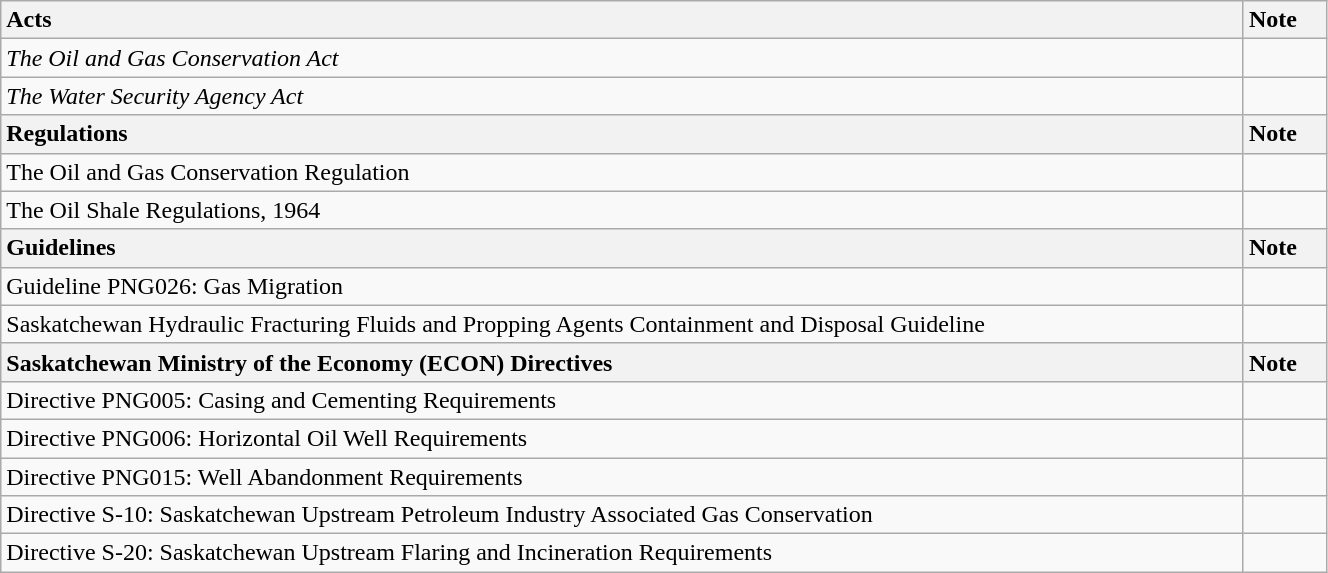<table class="wikitable" style="width: 70%; height: 14em;">
<tr>
<th style="text-align:left;">Acts</th>
<th style="text-align:left;">Note</th>
</tr>
<tr>
<td><em>The Oil and Gas Conservation Act</em></td>
<td style="width: 3em;"></td>
</tr>
<tr>
<td><em>The Water Security Agency Act</em></td>
<td></td>
</tr>
<tr>
<th style="text-align:left;">Regulations</th>
<th style="text-align:left;">Note</th>
</tr>
<tr>
<td>The Oil and Gas Conservation Regulation</td>
<td></td>
</tr>
<tr>
<td>The Oil Shale Regulations, 1964</td>
<td></td>
</tr>
<tr>
<th style="text-align:left;">Guidelines</th>
<th style="text-align:left;">Note</th>
</tr>
<tr>
<td>Guideline PNG026: Gas Migration</td>
<td></td>
</tr>
<tr>
<td>Saskatchewan Hydraulic Fracturing Fluids and Propping Agents Containment and Disposal Guideline</td>
<td></td>
</tr>
<tr>
<th style="text-align:left;">Saskatchewan Ministry of the Economy (ECON) Directives</th>
<th style="text-align:left;">Note</th>
</tr>
<tr>
<td>Directive PNG005: Casing and Cementing Requirements</td>
<td></td>
</tr>
<tr>
<td>Directive PNG006: Horizontal Oil Well Requirements</td>
<td></td>
</tr>
<tr>
<td>Directive PNG015: Well Abandonment Requirements</td>
<td></td>
</tr>
<tr>
<td>Directive S-10: Saskatchewan Upstream Petroleum Industry Associated Gas Conservation</td>
<td></td>
</tr>
<tr>
<td>Directive S-20: Saskatchewan Upstream Flaring and Incineration Requirements</td>
<td></td>
</tr>
</table>
